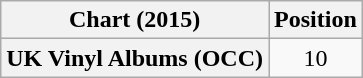<table class="wikitable plainrowheaders" style="text-align:center">
<tr>
<th scope="col">Chart (2015)</th>
<th scope="col">Position</th>
</tr>
<tr>
<th scope="row">UK Vinyl Albums (OCC)</th>
<td>10</td>
</tr>
</table>
